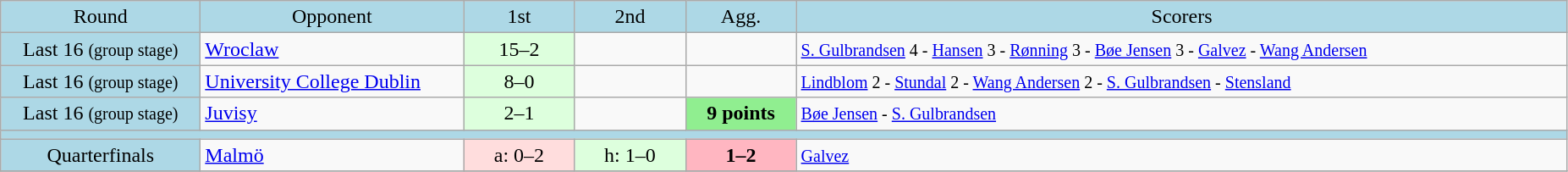<table class="wikitable" style="text-align:center">
<tr bgcolor=lightblue>
<td width=150px>Round</td>
<td width=200px>Opponent</td>
<td width=80px>1st</td>
<td width=80px>2nd</td>
<td width=80px>Agg.</td>
<td width=600px>Scorers</td>
</tr>
<tr>
<td bgcolor=lightblue>Last 16 <small>(group stage)</small></td>
<td align=left> <a href='#'>Wroclaw</a></td>
<td bgcolor="#ddffdd">15–2</td>
<td></td>
<td></td>
<td align=left><small><a href='#'>S. Gulbrandsen</a> 4 - <a href='#'>Hansen</a> 3 - <a href='#'>Rønning</a> 3 - <a href='#'>Bøe Jensen</a> 3 - <a href='#'>Galvez</a> - <a href='#'>Wang Andersen</a></small></td>
</tr>
<tr>
<td bgcolor=lightblue>Last 16 <small>(group stage)</small></td>
<td align=left> <a href='#'>University College Dublin</a></td>
<td bgcolor="#ddffdd">8–0</td>
<td></td>
<td></td>
<td align=left><small><a href='#'>Lindblom</a> 2 - <a href='#'>Stundal</a> 2 - <a href='#'>Wang Andersen</a> 2 - <a href='#'>S. Gulbrandsen</a> - <a href='#'>Stensland</a></small></td>
</tr>
<tr>
<td bgcolor=lightblue>Last 16 <small>(group stage)</small></td>
<td align=left> <a href='#'>Juvisy</a></td>
<td bgcolor="#ddffdd">2–1</td>
<td></td>
<td bgcolor=lightgreen><strong>9 points</strong></td>
<td align=left><small><a href='#'>Bøe Jensen</a> - <a href='#'>S. Gulbrandsen</a></small></td>
</tr>
<tr bgcolor=lightblue>
<td colspan=6></td>
</tr>
<tr>
<td bgcolor=lightblue>Quarterfinals</td>
<td align=left> <a href='#'>Malmö</a></td>
<td bgcolor="#ffdddd">a: 0–2</td>
<td bgcolor="#ddffdd">h: 1–0</td>
<td bgcolor=lightpink><strong>1–2</strong></td>
<td align=left><small><a href='#'>Galvez</a></small></td>
</tr>
<tr>
</tr>
</table>
